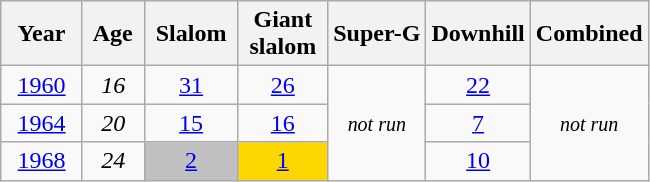<table class=wikitable style="text-align:center">
<tr>
<th>  Year  </th>
<th> Age </th>
<th> Slalom </th>
<th> Giant <br> slalom </th>
<th>Super-G</th>
<th>Downhill</th>
<th>Combined</th>
</tr>
<tr>
<td><a href='#'>1960</a></td>
<td><em>16</em></td>
<td><a href='#'>31</a></td>
<td><a href='#'>26</a></td>
<td rowspan=3><small><em>not run</em></small></td>
<td><a href='#'>22</a></td>
<td rowspan=3><small><em>not run</em></small></td>
</tr>
<tr>
<td><a href='#'>1964</a></td>
<td><em>20</em></td>
<td><a href='#'>15</a></td>
<td><a href='#'>16</a></td>
<td><a href='#'>7</a></td>
</tr>
<tr>
<td><a href='#'>1968</a></td>
<td><em>24</em></td>
<td style="background:silver;"><a href='#'>2</a></td>
<td style="background:gold;"><a href='#'>1</a></td>
<td><a href='#'>10</a></td>
</tr>
</table>
